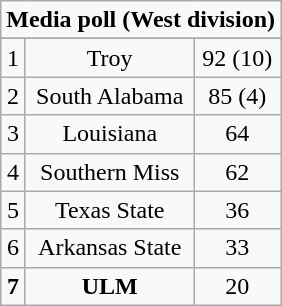<table class="wikitable" style="display: inline-table;">
<tr>
<td align="center" Colspan="3"><strong>Media poll (West division)</strong></td>
</tr>
<tr align="center">
</tr>
<tr align="center">
<td>1</td>
<td>Troy</td>
<td>92 (10)</td>
</tr>
<tr align="center">
<td>2</td>
<td>South Alabama</td>
<td>85 (4)</td>
</tr>
<tr align="center">
<td>3</td>
<td>Louisiana</td>
<td>64</td>
</tr>
<tr align="center">
<td>4</td>
<td>Southern Miss</td>
<td>62</td>
</tr>
<tr align="center">
<td>5</td>
<td>Texas State</td>
<td>36</td>
</tr>
<tr align="center">
<td>6</td>
<td>Arkansas State</td>
<td>33</td>
</tr>
<tr align="center">
<td><strong>7</strong></td>
<td><strong>ULM</strong></td>
<td>20</td>
</tr>
</table>
